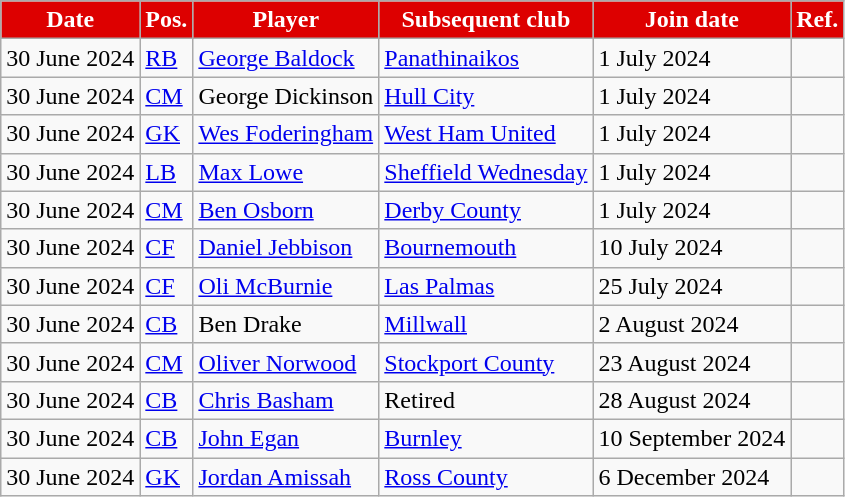<table class="wikitable plainrowheaders sortable">
<tr>
<th style="background:#DD0000; color:#FFFFFF; ">Date</th>
<th style="background:#DD0000; color:#FFFFFF; ">Pos.</th>
<th style="background:#DD0000; color:#FFFFFF; ">Player</th>
<th style="background:#DD0000; color:#FFFFFF; ">Subsequent club</th>
<th style="background:#DD0000; color:#FFFFFF; ">Join date</th>
<th style="background:#DD0000; color:#FFFFFF; ">Ref.</th>
</tr>
<tr>
<td>30 June 2024</td>
<td><a href='#'>RB</a></td>
<td> <a href='#'>George Baldock</a></td>
<td> <a href='#'>Panathinaikos</a></td>
<td>1 July 2024</td>
<td></td>
</tr>
<tr>
<td>30 June 2024</td>
<td><a href='#'>CM</a></td>
<td> George Dickinson</td>
<td> <a href='#'>Hull City</a></td>
<td>1 July 2024</td>
<td></td>
</tr>
<tr>
<td>30 June 2024</td>
<td><a href='#'>GK</a></td>
<td> <a href='#'>Wes Foderingham</a></td>
<td> <a href='#'>West Ham United</a></td>
<td>1 July 2024</td>
<td></td>
</tr>
<tr>
<td>30 June 2024</td>
<td><a href='#'>LB</a></td>
<td> <a href='#'>Max Lowe</a></td>
<td> <a href='#'>Sheffield Wednesday</a></td>
<td>1 July 2024</td>
<td></td>
</tr>
<tr>
<td>30 June 2024</td>
<td><a href='#'>CM</a></td>
<td> <a href='#'>Ben Osborn</a></td>
<td> <a href='#'>Derby County</a></td>
<td>1 July 2024</td>
<td></td>
</tr>
<tr>
<td>30 June 2024</td>
<td><a href='#'>CF</a></td>
<td> <a href='#'>Daniel Jebbison</a></td>
<td> <a href='#'>Bournemouth</a></td>
<td>10 July 2024</td>
<td></td>
</tr>
<tr>
<td>30 June 2024</td>
<td><a href='#'>CF</a></td>
<td> <a href='#'>Oli McBurnie</a></td>
<td> <a href='#'>Las Palmas</a></td>
<td>25 July 2024</td>
<td></td>
</tr>
<tr>
<td>30 June 2024</td>
<td><a href='#'>CB</a></td>
<td> Ben Drake</td>
<td> <a href='#'>Millwall</a></td>
<td>2 August 2024</td>
<td></td>
</tr>
<tr>
<td>30 June 2024</td>
<td><a href='#'>CM</a></td>
<td> <a href='#'>Oliver Norwood</a></td>
<td> <a href='#'>Stockport County</a></td>
<td>23 August 2024</td>
<td></td>
</tr>
<tr>
<td>30 June 2024</td>
<td><a href='#'>CB</a></td>
<td> <a href='#'>Chris Basham</a></td>
<td>Retired</td>
<td>28 August 2024</td>
<td></td>
</tr>
<tr>
<td>30 June 2024</td>
<td><a href='#'>CB</a></td>
<td> <a href='#'>John Egan</a></td>
<td> <a href='#'>Burnley</a></td>
<td>10 September 2024</td>
<td></td>
</tr>
<tr>
<td>30 June 2024</td>
<td><a href='#'>GK</a></td>
<td> <a href='#'>Jordan Amissah</a></td>
<td> <a href='#'>Ross County</a></td>
<td>6 December 2024</td>
<td></td>
</tr>
</table>
